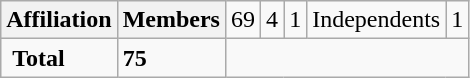<table class="wikitable">
<tr>
<th colspan="2">Affiliation</th>
<th>Members<br></th>
<td>69<br></td>
<td>4<br></td>
<td>1<br></td>
<td>Independents</td>
<td>1</td>
</tr>
<tr>
<td colspan="2" rowspan="1"> <strong>Total</strong><br></td>
<td><strong>75</strong></td>
</tr>
</table>
